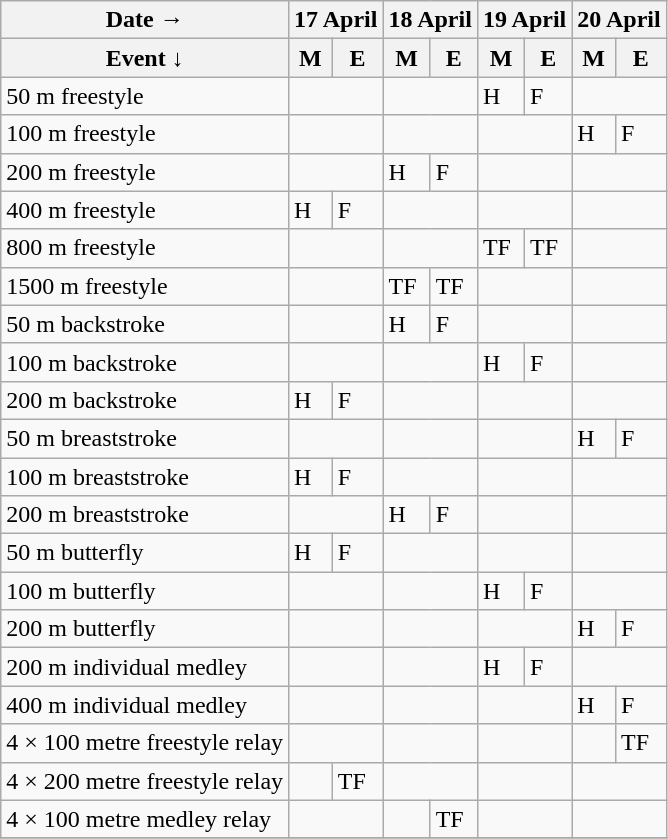<table class="wikitable swimming-schedule floatleft">
<tr>
<th>Date →</th>
<th colspan=2>17 April</th>
<th colspan=2>18 April</th>
<th colspan=2>19 April</th>
<th colspan=2>20 April</th>
</tr>
<tr>
<th>Event ↓</th>
<th>M</th>
<th>E</th>
<th>M</th>
<th>E</th>
<th>M</th>
<th>E</th>
<th>M</th>
<th>E</th>
</tr>
<tr>
<td class=event>50 m freestyle</td>
<td colspan=2></td>
<td colspan=2></td>
<td class=heats>H</td>
<td class=final>F</td>
<td colspan=2></td>
</tr>
<tr>
<td class=event>100 m freestyle</td>
<td colspan=2></td>
<td colspan=2></td>
<td colspan=2></td>
<td class=heats>H</td>
<td class=final>F</td>
</tr>
<tr>
<td class=event>200 m freestyle</td>
<td colspan=2></td>
<td class=heats>H</td>
<td class=final>F</td>
<td colspan=2></td>
<td colspan=2></td>
</tr>
<tr>
<td class=event>400 m freestyle</td>
<td class=heats>H</td>
<td class=final>F</td>
<td colspan=2></td>
<td colspan=2></td>
<td colspan=2></td>
</tr>
<tr>
<td class=event>800 m freestyle</td>
<td colspan=2></td>
<td colspan=2></td>
<td class=timed-final>TF</td>
<td class=timed-final>TF</td>
<td colspan=2></td>
</tr>
<tr>
<td class=event>1500 m freestyle</td>
<td colspan=2></td>
<td class=timed-final>TF</td>
<td class=timed-final>TF</td>
<td colspan=2></td>
<td colspan=2></td>
</tr>
<tr>
<td class=event>50 m backstroke</td>
<td colspan=2></td>
<td class=heats>H</td>
<td class=final>F</td>
<td colspan=2></td>
<td colspan=2></td>
</tr>
<tr>
<td class=event>100 m backstroke</td>
<td colspan=2></td>
<td colspan=2></td>
<td class=heats>H</td>
<td class=final>F</td>
<td colspan=2></td>
</tr>
<tr>
<td class=event>200 m backstroke</td>
<td class=heats>H</td>
<td class=final>F</td>
<td colspan=2></td>
<td colspan=2></td>
<td colspan=2></td>
</tr>
<tr>
<td class=event>50 m breaststroke</td>
<td colspan=2></td>
<td colspan=2></td>
<td colspan=2></td>
<td class=heats>H</td>
<td class=final>F</td>
</tr>
<tr>
<td class=event>100 m breaststroke</td>
<td class=heats>H</td>
<td class=final>F</td>
<td colspan=2></td>
<td colspan=2></td>
<td colspan=2></td>
</tr>
<tr>
<td class=event>200 m breaststroke</td>
<td colspan=2></td>
<td class=heats>H</td>
<td class=final>F</td>
<td colspan=2></td>
<td colspan=2></td>
</tr>
<tr>
<td class=event>50 m butterfly</td>
<td class=heats>H</td>
<td class=final>F</td>
<td colspan=2></td>
<td colspan=2></td>
<td colspan=2></td>
</tr>
<tr>
<td class=event>100 m butterfly</td>
<td colspan=2></td>
<td colspan=2></td>
<td class=heats>H</td>
<td class=final>F</td>
<td colspan=2></td>
</tr>
<tr>
<td class=event>200 m butterfly</td>
<td colspan=2></td>
<td colspan=2></td>
<td colspan=2></td>
<td class=heats>H</td>
<td class=final>F</td>
</tr>
<tr>
<td class=event>200 m individual medley</td>
<td colspan=2></td>
<td colspan=2></td>
<td class=heats>H</td>
<td class=final>F</td>
<td colspan=2></td>
</tr>
<tr>
<td class=event>400 m individual medley</td>
<td colspan=2></td>
<td colspan=2></td>
<td colspan=2></td>
<td class=heats>H</td>
<td class=final>F</td>
</tr>
<tr>
<td class=event>4 × 100 metre freestyle relay</td>
<td colspan=2></td>
<td colspan=2></td>
<td colspan=2></td>
<td></td>
<td class=timed-final>TF</td>
</tr>
<tr>
<td class=event>4 × 200 metre freestyle relay</td>
<td></td>
<td class=timed-final>TF</td>
<td colspan=2></td>
<td colspan=2></td>
<td colspan=2></td>
</tr>
<tr>
<td class=event>4 × 100 metre medley relay</td>
<td colspan=2></td>
<td></td>
<td class=timed-final>TF</td>
<td colspan=2></td>
<td colspan=2></td>
</tr>
<tr>
</tr>
</table>
